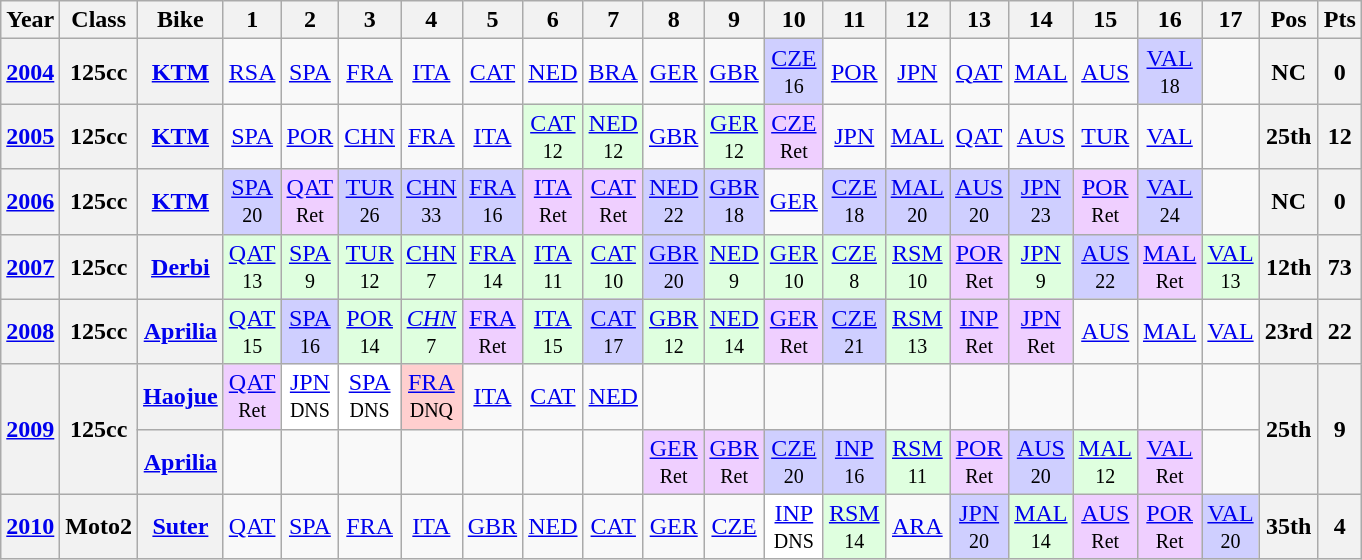<table class="wikitable" style="text-align:center">
<tr>
<th>Year</th>
<th>Class</th>
<th>Bike</th>
<th>1</th>
<th>2</th>
<th>3</th>
<th>4</th>
<th>5</th>
<th>6</th>
<th>7</th>
<th>8</th>
<th>9</th>
<th>10</th>
<th>11</th>
<th>12</th>
<th>13</th>
<th>14</th>
<th>15</th>
<th>16</th>
<th>17</th>
<th>Pos</th>
<th>Pts</th>
</tr>
<tr>
<th align="left"><a href='#'>2004</a></th>
<th align="left">125cc</th>
<th align="left"><a href='#'>KTM</a></th>
<td><a href='#'>RSA</a></td>
<td><a href='#'>SPA</a></td>
<td><a href='#'>FRA</a></td>
<td><a href='#'>ITA</a></td>
<td><a href='#'>CAT</a></td>
<td><a href='#'>NED</a></td>
<td><a href='#'>BRA</a></td>
<td><a href='#'>GER</a></td>
<td><a href='#'>GBR</a></td>
<td style="background:#CFCFFF;"><a href='#'>CZE</a><br><small>16</small></td>
<td><a href='#'>POR</a></td>
<td><a href='#'>JPN</a></td>
<td><a href='#'>QAT</a></td>
<td><a href='#'>MAL</a></td>
<td><a href='#'>AUS</a></td>
<td style="background:#CFCFFF;"><a href='#'>VAL</a><br><small>18</small></td>
<td></td>
<th>NC</th>
<th>0</th>
</tr>
<tr>
<th align="left"><a href='#'>2005</a></th>
<th align="left">125cc</th>
<th align="left"><a href='#'>KTM</a></th>
<td><a href='#'>SPA</a></td>
<td><a href='#'>POR</a></td>
<td><a href='#'>CHN</a></td>
<td><a href='#'>FRA</a></td>
<td><a href='#'>ITA</a></td>
<td style="background:#DFFFDF;"><a href='#'>CAT</a><br><small>12</small></td>
<td style="background:#DFFFDF;"><a href='#'>NED</a><br><small>12</small></td>
<td><a href='#'>GBR</a></td>
<td style="background:#DFFFDF;"><a href='#'>GER</a><br><small>12</small></td>
<td style="background:#EFCFFF;"><a href='#'>CZE</a><br><small>Ret</small></td>
<td><a href='#'>JPN</a></td>
<td><a href='#'>MAL</a></td>
<td><a href='#'>QAT</a></td>
<td><a href='#'>AUS</a></td>
<td><a href='#'>TUR</a></td>
<td><a href='#'>VAL</a></td>
<td></td>
<th>25th</th>
<th>12</th>
</tr>
<tr>
<th align="left"><a href='#'>2006</a></th>
<th align="left">125cc</th>
<th align="left"><a href='#'>KTM</a></th>
<td style="background:#CFCFFF;"><a href='#'>SPA</a><br><small>20</small></td>
<td style="background:#EFCFFF;"><a href='#'>QAT</a><br><small>Ret</small></td>
<td style="background:#CFCFFF;"><a href='#'>TUR</a><br><small>26</small></td>
<td style="background:#CFCFFF;"><a href='#'>CHN</a><br><small>33</small></td>
<td style="background:#CFCFFF;"><a href='#'>FRA</a><br><small>16</small></td>
<td style="background:#EFCFFF;"><a href='#'>ITA</a><br><small>Ret</small></td>
<td style="background:#EFCFFF;"><a href='#'>CAT</a><br><small>Ret</small></td>
<td style="background:#CFCFFF;"><a href='#'>NED</a><br><small>22</small></td>
<td style="background:#CFCFFF;"><a href='#'>GBR</a><br><small>18</small></td>
<td><a href='#'>GER</a></td>
<td style="background:#CFCFFF;"><a href='#'>CZE</a><br><small>18</small></td>
<td style="background:#CFCFFF;"><a href='#'>MAL</a><br><small>20</small></td>
<td style="background:#CFCFFF;"><a href='#'>AUS</a><br><small>20</small></td>
<td style="background:#CFCFFF;"><a href='#'>JPN</a><br><small>23</small></td>
<td style="background:#EFCFFF;"><a href='#'>POR</a><br><small>Ret</small></td>
<td style="background:#CFCFFF;"><a href='#'>VAL</a><br><small>24</small></td>
<td></td>
<th>NC</th>
<th>0</th>
</tr>
<tr>
<th align="left"><a href='#'>2007</a></th>
<th align="left">125cc</th>
<th align="left"><a href='#'>Derbi</a></th>
<td style="background:#DFFFDF;"><a href='#'>QAT</a><br><small>13</small></td>
<td style="background:#DFFFDF;"><a href='#'>SPA</a><br><small>9</small></td>
<td style="background:#DFFFDF;"><a href='#'>TUR</a><br><small>12</small></td>
<td style="background:#DFFFDF;"><a href='#'>CHN</a><br><small>7</small></td>
<td style="background:#DFFFDF;"><a href='#'>FRA</a><br><small>14</small></td>
<td style="background:#DFFFDF;"><a href='#'>ITA</a><br><small>11</small></td>
<td style="background:#DFFFDF;"><a href='#'>CAT</a><br><small>10</small></td>
<td style="background:#CFCFFF;"><a href='#'>GBR</a><br><small>20</small></td>
<td style="background:#DFFFDF;"><a href='#'>NED</a><br><small>9</small></td>
<td style="background:#DFFFDF;"><a href='#'>GER</a><br><small>10</small></td>
<td style="background:#DFFFDF;"><a href='#'>CZE</a><br><small>8</small></td>
<td style="background:#DFFFDF;"><a href='#'>RSM</a><br><small>10</small></td>
<td style="background:#EFCFFF;"><a href='#'>POR</a><br><small>Ret</small></td>
<td style="background:#DFFFDF;"><a href='#'>JPN</a><br><small>9</small></td>
<td style="background:#CFCFFF;"><a href='#'>AUS</a><br><small>22</small></td>
<td style="background:#EFCFFF;"><a href='#'>MAL</a><br><small>Ret</small></td>
<td style="background:#DFFFDF;"><a href='#'>VAL</a><br><small>13</small></td>
<th>12th</th>
<th>73</th>
</tr>
<tr>
<th align="left"><a href='#'>2008</a></th>
<th align="left">125cc</th>
<th align="left"><a href='#'>Aprilia</a></th>
<td style="background:#DFFFDF;"><a href='#'>QAT</a><br><small>15</small></td>
<td style="background:#CFCFFF;"><a href='#'>SPA</a><br><small>16</small></td>
<td style="background:#DFFFDF;"><a href='#'>POR</a><br><small>14</small></td>
<td style="background:#DFFFDF;"><em><a href='#'>CHN</a></em><br><small>7</small></td>
<td style="background:#EFCFFF;"><a href='#'>FRA</a><br><small>Ret</small></td>
<td style="background:#DFFFDF;"><a href='#'>ITA</a><br><small>15</small></td>
<td style="background:#CFCFFF;"><a href='#'>CAT</a><br><small>17</small></td>
<td style="background:#DFFFDF;"><a href='#'>GBR</a><br><small>12</small></td>
<td style="background:#DFFFDF;"><a href='#'>NED</a><br><small>14</small></td>
<td style="background:#EFCFFF;"><a href='#'>GER</a><br><small>Ret</small></td>
<td style="background:#CFCFFF;"><a href='#'>CZE</a><br><small>21</small></td>
<td style="background:#DFFFDF;"><a href='#'>RSM</a><br><small>13</small></td>
<td style="background:#EFCFFF;"><a href='#'>INP</a><br><small>Ret</small></td>
<td style="background:#EFCFFF;"><a href='#'>JPN</a><br><small>Ret</small></td>
<td><a href='#'>AUS</a></td>
<td><a href='#'>MAL</a></td>
<td><a href='#'>VAL</a></td>
<th>23rd</th>
<th>22</th>
</tr>
<tr>
<th align="left" rowspan=2><a href='#'>2009</a></th>
<th align="left" rowspan=2>125cc</th>
<th><a href='#'>Haojue</a></th>
<td style="background:#EFCFFF;"><a href='#'>QAT</a><br><small>Ret</small></td>
<td style="background:#FFFFFF;"><a href='#'>JPN</a><br><small>DNS</small></td>
<td style="background:#FFFFFF;"><a href='#'>SPA</a><br><small>DNS</small></td>
<td style="background:#FFCFCF;"><a href='#'>FRA</a><br><small>DNQ</small></td>
<td><a href='#'>ITA</a></td>
<td><a href='#'>CAT</a></td>
<td><a href='#'>NED</a></td>
<td></td>
<td></td>
<td></td>
<td></td>
<td></td>
<td></td>
<td></td>
<td></td>
<td></td>
<td></td>
<th rowspan=2>25th</th>
<th rowspan=2>9</th>
</tr>
<tr>
<th align="left"><a href='#'>Aprilia</a></th>
<td></td>
<td></td>
<td></td>
<td></td>
<td></td>
<td></td>
<td></td>
<td style="background:#EFCFFF;"><a href='#'>GER</a><br><small>Ret</small></td>
<td style="background:#EFCFFF;"><a href='#'>GBR</a><br><small>Ret</small></td>
<td style="background:#CFCFFF;"><a href='#'>CZE</a><br><small>20</small></td>
<td style="background:#CFCFFF;"><a href='#'>INP</a><br><small>16</small></td>
<td style="background:#DFFFDF;"><a href='#'>RSM</a><br><small>11</small></td>
<td style="background:#EFCFFF;"><a href='#'>POR</a><br><small>Ret</small></td>
<td style="background:#CFCFFF;"><a href='#'>AUS</a><br><small>20</small></td>
<td style="background:#DFFFDF;"><a href='#'>MAL</a><br><small>12</small></td>
<td style="background:#EFCFFF;"><a href='#'>VAL</a><br><small>Ret</small></td>
<td></td>
</tr>
<tr>
<th><a href='#'>2010</a></th>
<th>Moto2</th>
<th><a href='#'>Suter</a></th>
<td><a href='#'>QAT</a></td>
<td><a href='#'>SPA</a></td>
<td><a href='#'>FRA</a></td>
<td><a href='#'>ITA</a></td>
<td><a href='#'>GBR</a></td>
<td><a href='#'>NED</a></td>
<td><a href='#'>CAT</a></td>
<td><a href='#'>GER</a></td>
<td><a href='#'>CZE</a></td>
<td style="background:#FFFFFF;"><a href='#'>INP</a><br><small>DNS</small></td>
<td style="background:#DFFFDF;"><a href='#'>RSM</a><br><small>14</small></td>
<td><a href='#'>ARA</a></td>
<td style="background:#CFCFFF;"><a href='#'>JPN</a><br><small>20</small></td>
<td style="background:#DFFFDF;"><a href='#'>MAL</a><br><small>14</small></td>
<td style="background:#EFCFFF;"><a href='#'>AUS</a><br><small>Ret</small></td>
<td style="background:#EFCFFF;"><a href='#'>POR</a><br><small>Ret</small></td>
<td style="background:#CFCFFF;"><a href='#'>VAL</a><br><small>20</small></td>
<th>35th</th>
<th>4</th>
</tr>
</table>
